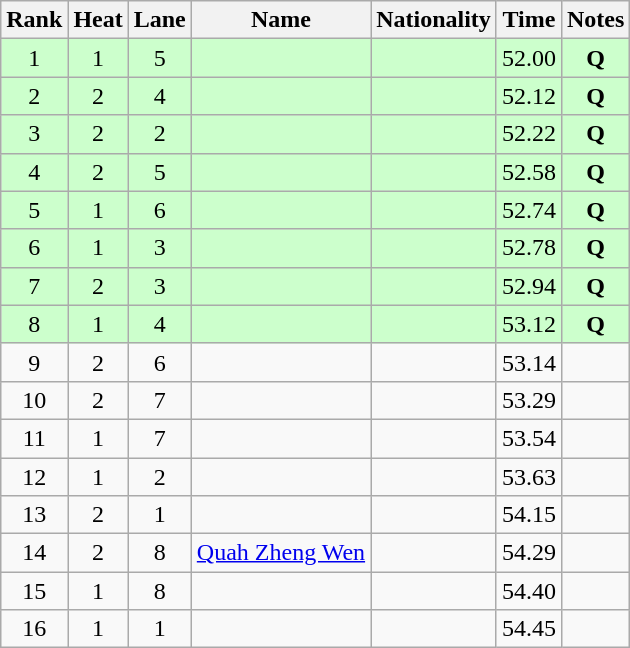<table class="wikitable sortable" style="text-align:center">
<tr>
<th>Rank</th>
<th>Heat</th>
<th>Lane</th>
<th>Name</th>
<th>Nationality</th>
<th>Time</th>
<th>Notes</th>
</tr>
<tr bgcolor=ccffcc>
<td>1</td>
<td>1</td>
<td>5</td>
<td align=left></td>
<td align=left></td>
<td>52.00</td>
<td><strong>Q</strong></td>
</tr>
<tr bgcolor=ccffcc>
<td>2</td>
<td>2</td>
<td>4</td>
<td align=left></td>
<td align=left></td>
<td>52.12</td>
<td><strong>Q</strong></td>
</tr>
<tr bgcolor=ccffcc>
<td>3</td>
<td>2</td>
<td>2</td>
<td align=left></td>
<td align=left></td>
<td>52.22</td>
<td><strong>Q</strong></td>
</tr>
<tr bgcolor=ccffcc>
<td>4</td>
<td>2</td>
<td>5</td>
<td align=left></td>
<td align=left></td>
<td>52.58</td>
<td><strong>Q</strong></td>
</tr>
<tr bgcolor=ccffcc>
<td>5</td>
<td>1</td>
<td>6</td>
<td align=left></td>
<td align=left></td>
<td>52.74</td>
<td><strong>Q</strong></td>
</tr>
<tr bgcolor=ccffcc>
<td>6</td>
<td>1</td>
<td>3</td>
<td align=left></td>
<td align=left></td>
<td>52.78</td>
<td><strong>Q</strong></td>
</tr>
<tr bgcolor=ccffcc>
<td>7</td>
<td>2</td>
<td>3</td>
<td align=left></td>
<td align=left></td>
<td>52.94</td>
<td><strong>Q</strong></td>
</tr>
<tr bgcolor=ccffcc>
<td>8</td>
<td>1</td>
<td>4</td>
<td align=left></td>
<td align=left></td>
<td>53.12</td>
<td><strong>Q</strong></td>
</tr>
<tr>
<td>9</td>
<td>2</td>
<td>6</td>
<td align=left></td>
<td align=left></td>
<td>53.14</td>
<td></td>
</tr>
<tr>
<td>10</td>
<td>2</td>
<td>7</td>
<td align=left></td>
<td align=left></td>
<td>53.29</td>
<td></td>
</tr>
<tr>
<td>11</td>
<td>1</td>
<td>7</td>
<td align=left></td>
<td align=left></td>
<td>53.54</td>
<td></td>
</tr>
<tr>
<td>12</td>
<td>1</td>
<td>2</td>
<td align=left></td>
<td align=left></td>
<td>53.63</td>
<td></td>
</tr>
<tr>
<td>13</td>
<td>2</td>
<td>1</td>
<td align=left></td>
<td align=left></td>
<td>54.15</td>
<td></td>
</tr>
<tr>
<td>14</td>
<td>2</td>
<td>8</td>
<td align=left><a href='#'>Quah Zheng Wen</a></td>
<td align=left></td>
<td>54.29</td>
<td></td>
</tr>
<tr>
<td>15</td>
<td>1</td>
<td>8</td>
<td align=left></td>
<td align=left></td>
<td>54.40</td>
<td></td>
</tr>
<tr>
<td>16</td>
<td>1</td>
<td>1</td>
<td align=left></td>
<td align=left></td>
<td>54.45</td>
<td></td>
</tr>
</table>
